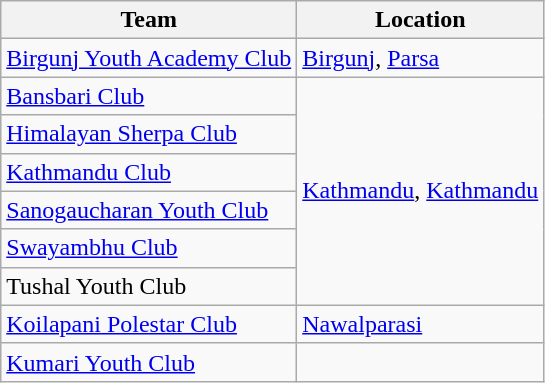<table class="wikitable sortable">
<tr>
<th>Team</th>
<th>Location</th>
</tr>
<tr>
<td><a href='#'>Birgunj Youth Academy Club</a></td>
<td><a href='#'>Birgunj</a>, <a href='#'>Parsa</a></td>
</tr>
<tr>
<td><a href='#'>Bansbari Club</a></td>
<td rowspan="6"><a href='#'>Kathmandu</a>, <a href='#'>Kathmandu</a></td>
</tr>
<tr>
<td><a href='#'>Himalayan Sherpa Club</a></td>
</tr>
<tr>
<td><a href='#'>Kathmandu Club</a></td>
</tr>
<tr>
<td><a href='#'>Sanogaucharan Youth Club</a></td>
</tr>
<tr>
<td><a href='#'>Swayambhu Club</a></td>
</tr>
<tr>
<td>Tushal Youth Club</td>
</tr>
<tr>
<td><a href='#'>Koilapani Polestar Club</a></td>
<td><a href='#'>Nawalparasi</a></td>
</tr>
<tr>
<td><a href='#'>Kumari Youth Club</a></td>
<td></td>
</tr>
</table>
